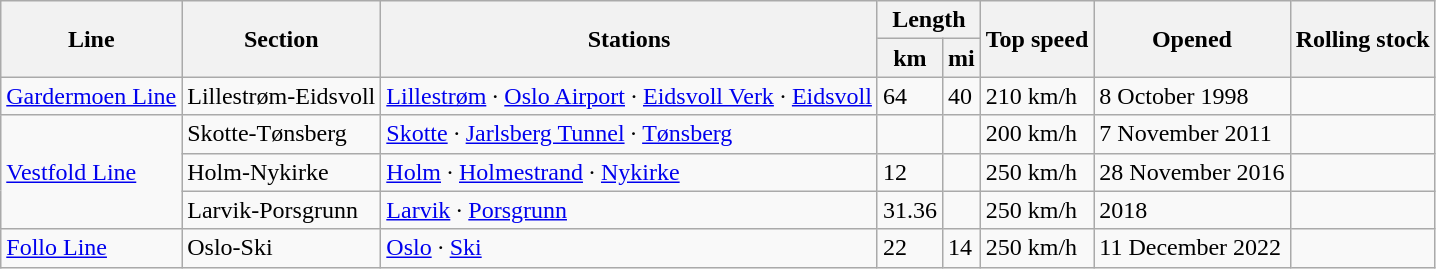<table class="wikitable">
<tr>
<th rowspan=2>Line</th>
<th rowspan=2>Section</th>
<th rowspan=2>Stations</th>
<th colspan=2>Length</th>
<th rowspan=2>Top speed</th>
<th rowspan=2>Opened</th>
<th rowspan=2>Rolling stock</th>
</tr>
<tr>
<th>km</th>
<th>mi</th>
</tr>
<tr>
<td><a href='#'>Gardermoen Line</a></td>
<td>Lillestrøm-Eidsvoll</td>
<td><a href='#'>Lillestrøm</a> · <a href='#'>Oslo Airport</a> · <a href='#'>Eidsvoll Verk</a> · <a href='#'>Eidsvoll</a></td>
<td>64</td>
<td>40</td>
<td>210 km/h</td>
<td>8 October 1998</td>
<td></td>
</tr>
<tr>
<td rowspan=3><a href='#'>Vestfold Line</a></td>
<td>Skotte-Tønsberg</td>
<td><a href='#'>Skotte</a> · <a href='#'>Jarlsberg Tunnel</a> · <a href='#'>Tønsberg</a></td>
<td></td>
<td></td>
<td>200 km/h</td>
<td>7 November 2011</td>
<td></td>
</tr>
<tr>
<td>Holm-Nykirke</td>
<td><a href='#'>Holm</a> · <a href='#'>Holmestrand</a> · <a href='#'>Nykirke</a></td>
<td>12</td>
<td></td>
<td>250 km/h</td>
<td>28 November 2016</td>
<td></td>
</tr>
<tr>
<td>Larvik-Porsgrunn</td>
<td><a href='#'>Larvik</a> · <a href='#'>Porsgrunn</a></td>
<td>31.36</td>
<td></td>
<td>250 km/h</td>
<td>2018</td>
<td></td>
</tr>
<tr>
<td><a href='#'>Follo Line</a></td>
<td>Oslo-Ski</td>
<td><a href='#'>Oslo</a> · <a href='#'>Ski</a></td>
<td>22</td>
<td>14</td>
<td>250 km/h</td>
<td>11 December 2022</td>
<td></td>
</tr>
</table>
